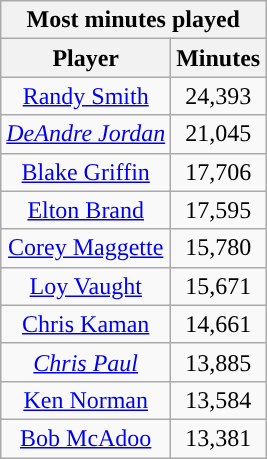<table class="wikitable sortable" style="text-align:center">
<tr>
<th colspan="2" style="text-align:center; ">Most minutes played</th>
</tr>
<tr>
<th style="text-align:center; ">Player</th>
<th style="text-align:center; ">Minutes</th>
</tr>
<tr>
<td><a href='#'>Randy Smith</a></td>
<td>24,393</td>
</tr>
<tr>
<td><em><a href='#'>DeAndre Jordan</a></em></td>
<td>21,045</td>
</tr>
<tr>
<td><a href='#'>Blake Griffin</a></td>
<td>17,706</td>
</tr>
<tr>
<td><a href='#'>Elton Brand</a></td>
<td>17,595</td>
</tr>
<tr>
<td><a href='#'>Corey Maggette</a></td>
<td>15,780</td>
</tr>
<tr>
<td><a href='#'>Loy Vaught</a></td>
<td>15,671</td>
</tr>
<tr>
<td><a href='#'>Chris Kaman</a></td>
<td>14,661</td>
</tr>
<tr>
<td><em><a href='#'>Chris Paul</a></em></td>
<td>13,885</td>
</tr>
<tr>
<td><a href='#'>Ken Norman</a></td>
<td>13,584</td>
</tr>
<tr>
<td><a href='#'>Bob McAdoo</a></td>
<td>13,381</td>
</tr>
</table>
